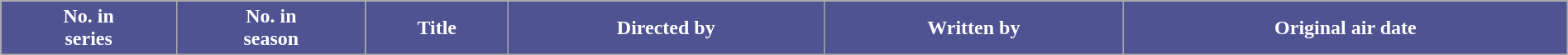<table class="wikitable plainrowheaders" style="width:100%;">
<tr style="color:white">
<th style="background: #4F5392;">No. in <br>series</th>
<th style="background: #4F5392;">No. in <br>season</th>
<th style="background: #4F5392;">Title</th>
<th style="background: #4F5392;">Directed by</th>
<th style="background: #4F5392;">Written by</th>
<th style="background: #4F5392;">Original air date<br>















</th>
</tr>
</table>
